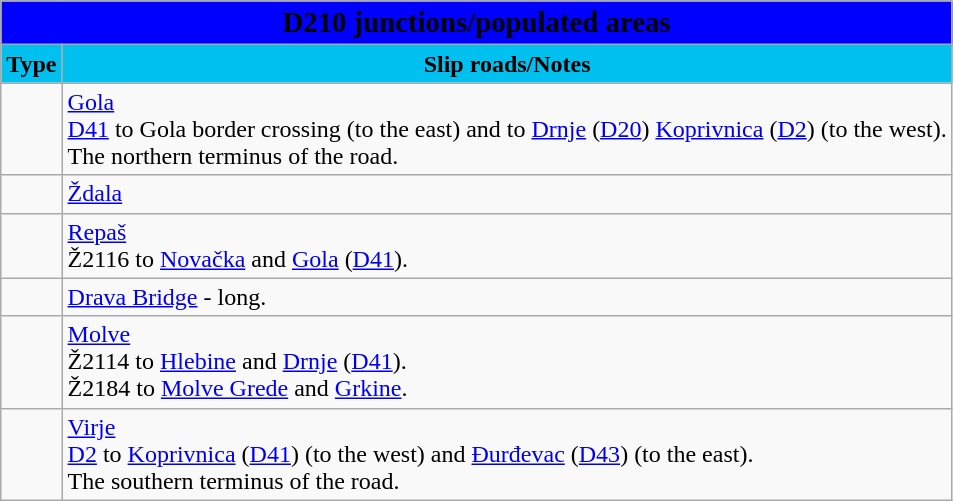<table class="wikitable">
<tr>
<td colspan=2 bgcolor=blue align=center style=margin-top:15><span><big><strong>D210 junctions/populated areas</strong></big></span></td>
</tr>
<tr>
<td align=center bgcolor=00c0f0><strong>Type</strong></td>
<td align=center bgcolor=00c0f0><strong>Slip roads/Notes</strong></td>
</tr>
<tr>
<td></td>
<td><a href='#'>Gola</a><br> <a href='#'>D41</a> to Gola border crossing (to the east) and to <a href='#'>Drnje</a> (<a href='#'>D20</a>) <a href='#'>Koprivnica</a> (<a href='#'>D2</a>) (to the west).<br>The northern terminus of the road.</td>
</tr>
<tr>
<td></td>
<td><a href='#'>Ždala</a></td>
</tr>
<tr>
<td></td>
<td><a href='#'>Repaš</a><br>Ž2116 to <a href='#'>Novačka</a> and <a href='#'>Gola</a> (<a href='#'>D41</a>).</td>
</tr>
<tr>
<td></td>
<td><a href='#'>Drava Bridge</a> -  long.</td>
</tr>
<tr>
<td></td>
<td><a href='#'>Molve</a><br>Ž2114 to <a href='#'>Hlebine</a> and <a href='#'>Drnje</a> (<a href='#'>D41</a>).<br>Ž2184 to <a href='#'>Molve Grede</a> and <a href='#'>Grkine</a>.</td>
</tr>
<tr>
<td></td>
<td><a href='#'>Virje</a><br> <a href='#'>D2</a> to <a href='#'>Koprivnica</a> (<a href='#'>D41</a>) (to the west) and <a href='#'>Đurđevac</a> (<a href='#'>D43</a>) (to the east).<br>The southern terminus of the road.</td>
</tr>
</table>
